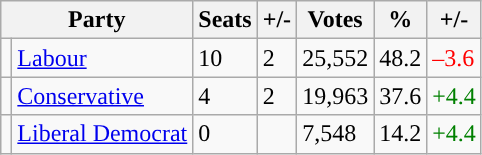<table class="wikitable sortable">
<tr>
<th colspan="2">Party</th>
<th>Seats</th>
<th>+/-</th>
<th>Votes</th>
<th>%</th>
<th>+/-</th>
</tr>
<tr>
<td style="background-color: "></td>
<td><a href='#'>Labour</a></td>
<td>10</td>
<td> 2</td>
<td>25,552</td>
<td>48.2</td>
<td style="color:red">–3.6</td>
</tr>
<tr>
<td style="background-color: "></td>
<td><a href='#'>Conservative</a></td>
<td>4</td>
<td> 2</td>
<td>19,963</td>
<td>37.6</td>
<td style="color:green">+4.4</td>
</tr>
<tr>
<td style="background-color: "></td>
<td><a href='#'>Liberal Democrat</a></td>
<td>0</td>
<td></td>
<td>7,548</td>
<td>14.2</td>
<td style="color:green">+4.4</td>
</tr>
</table>
